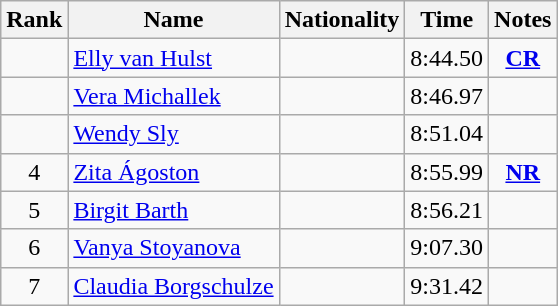<table class="wikitable sortable" style="text-align:center">
<tr>
<th>Rank</th>
<th>Name</th>
<th>Nationality</th>
<th>Time</th>
<th>Notes</th>
</tr>
<tr>
<td></td>
<td align="left"><a href='#'>Elly van Hulst</a></td>
<td align=left></td>
<td>8:44.50</td>
<td><strong><a href='#'>CR</a></strong></td>
</tr>
<tr>
<td></td>
<td align="left"><a href='#'>Vera Michallek</a></td>
<td align=left></td>
<td>8:46.97</td>
<td></td>
</tr>
<tr>
<td></td>
<td align="left"><a href='#'>Wendy Sly</a></td>
<td align=left></td>
<td>8:51.04</td>
<td></td>
</tr>
<tr>
<td>4</td>
<td align="left"><a href='#'>Zita Ágoston</a></td>
<td align=left></td>
<td>8:55.99</td>
<td><strong><a href='#'>NR</a></strong></td>
</tr>
<tr>
<td>5</td>
<td align="left"><a href='#'>Birgit Barth</a></td>
<td align=left></td>
<td>8:56.21</td>
<td></td>
</tr>
<tr>
<td>6</td>
<td align="left"><a href='#'>Vanya Stoyanova</a></td>
<td align=left></td>
<td>9:07.30</td>
<td></td>
</tr>
<tr>
<td>7</td>
<td align="left"><a href='#'>Claudia Borgschulze</a></td>
<td align=left></td>
<td>9:31.42</td>
<td></td>
</tr>
</table>
